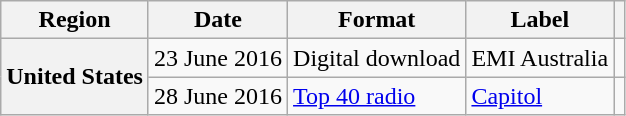<table class="wikitable sortable plainrowheaders">
<tr>
<th scope="col">Region</th>
<th scope="col">Date</th>
<th scope="col">Format</th>
<th scope="col">Label</th>
<th scope="col"></th>
</tr>
<tr>
<th scope="row" rowspan="2">United States</th>
<td>23 June 2016</td>
<td>Digital download</td>
<td>EMI Australia</td>
<td></td>
</tr>
<tr>
<td>28 June 2016</td>
<td><a href='#'>Top 40 radio</a></td>
<td><a href='#'>Capitol</a></td>
<td></td>
</tr>
</table>
